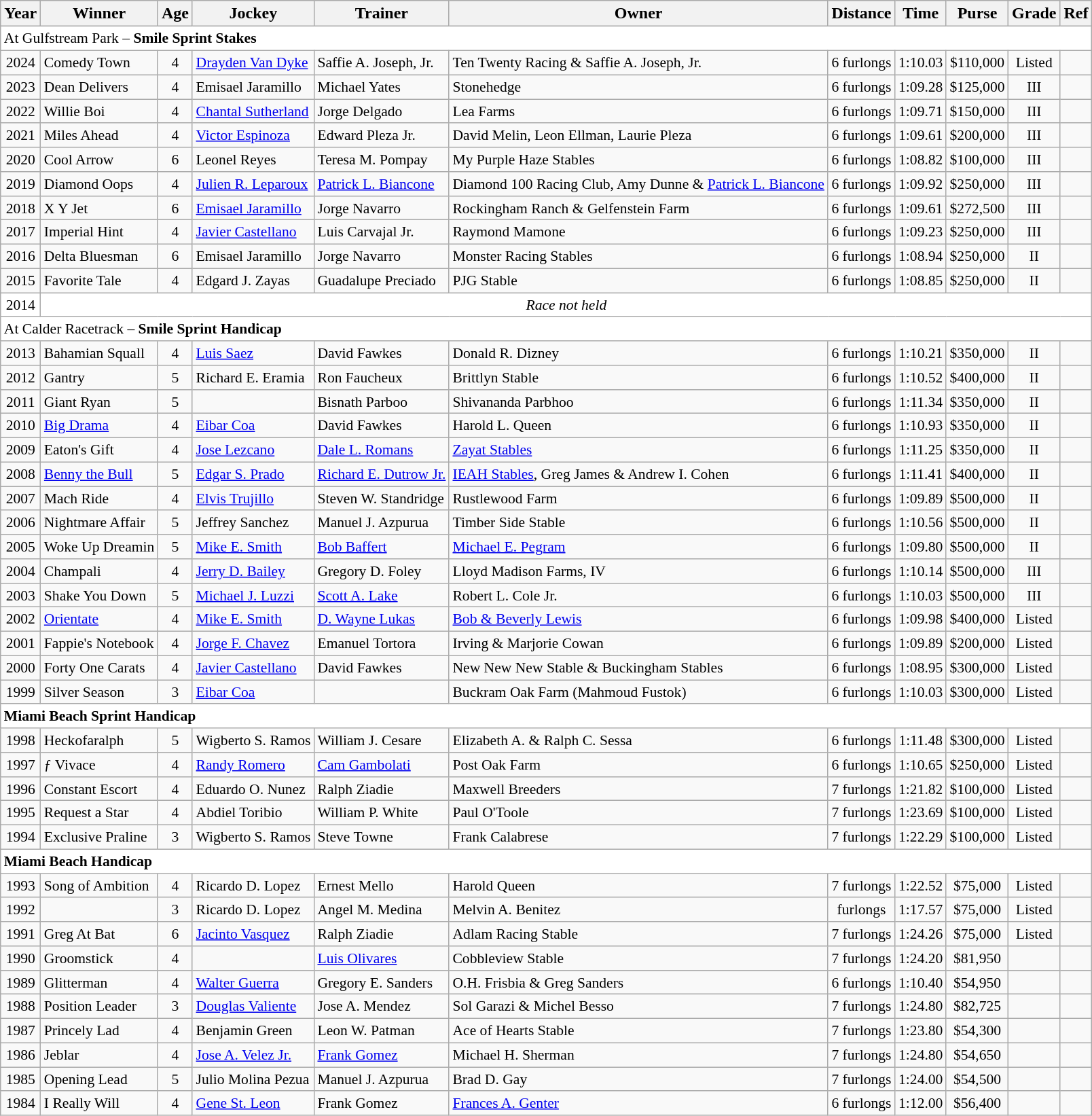<table class="wikitable sortable">
<tr>
<th>Year</th>
<th>Winner</th>
<th>Age</th>
<th>Jockey</th>
<th>Trainer</th>
<th>Owner</th>
<th>Distance</th>
<th>Time</th>
<th>Purse</th>
<th>Grade</th>
<th>Ref</th>
</tr>
<tr style="font-size:90%; background-color:white">
<td align="left" colspan=11>At Gulfstream Park – <strong>Smile Sprint Stakes</strong></td>
</tr>
<tr style="font-size:90%;">
<td align=center>2024</td>
<td>Comedy Town</td>
<td align=center>4</td>
<td><a href='#'>Drayden Van Dyke</a></td>
<td>Saffie A. Joseph, Jr.</td>
<td>Ten Twenty Racing & Saffie A. Joseph, Jr.</td>
<td align=center>6 furlongs</td>
<td align=center>1:10.03</td>
<td align=center>$110,000</td>
<td align=center>Listed</td>
<td></td>
</tr>
<tr style="font-size:90%;">
<td align=center>2023</td>
<td>Dean Delivers</td>
<td align=center>4</td>
<td>Emisael Jaramillo</td>
<td>Michael Yates</td>
<td>Stonehedge</td>
<td align=center>6 furlongs</td>
<td align=center>1:09.28</td>
<td align=center>$125,000</td>
<td align=center>III</td>
<td></td>
</tr>
<tr style="font-size:90%;">
<td align=center>2022</td>
<td>Willie Boi</td>
<td align=center>4</td>
<td><a href='#'>Chantal Sutherland</a></td>
<td>Jorge Delgado</td>
<td>Lea Farms</td>
<td align=center>6 furlongs</td>
<td align=center>1:09.71</td>
<td align=center>$150,000</td>
<td align=center>III</td>
<td></td>
</tr>
<tr style="font-size:90%;">
<td align=center>2021</td>
<td>Miles Ahead</td>
<td align=center>4</td>
<td><a href='#'>Victor Espinoza</a></td>
<td>Edward Pleza Jr.</td>
<td>David Melin, Leon Ellman, Laurie Pleza</td>
<td align=center>6 furlongs</td>
<td align=center>1:09.61</td>
<td align=center>$200,000</td>
<td align=center>III</td>
<td></td>
</tr>
<tr style="font-size:90%;">
<td align=center>2020</td>
<td>Cool Arrow</td>
<td align=center>6</td>
<td>Leonel Reyes</td>
<td>Teresa M. Pompay</td>
<td>My Purple Haze Stables</td>
<td align=center>6 furlongs</td>
<td align=center>1:08.82</td>
<td align=center>$100,000</td>
<td align=center>III</td>
<td></td>
</tr>
<tr style="font-size:90%;">
<td align=center>2019</td>
<td>Diamond Oops</td>
<td align=center>4</td>
<td><a href='#'>Julien R. Leparoux</a></td>
<td><a href='#'>Patrick L. Biancone</a></td>
<td>Diamond 100 Racing Club, Amy Dunne & <a href='#'>Patrick L. Biancone</a></td>
<td align=center>6 furlongs</td>
<td align=center>1:09.92</td>
<td align=center>$250,000</td>
<td align=center>III</td>
<td></td>
</tr>
<tr style="font-size:90%;">
<td align=center>2018</td>
<td>X Y Jet</td>
<td align=center>6</td>
<td><a href='#'>Emisael Jaramillo</a></td>
<td>Jorge Navarro</td>
<td>Rockingham Ranch & Gelfenstein Farm</td>
<td align=center>6 furlongs</td>
<td align=center>1:09.61</td>
<td align=center>$272,500</td>
<td align=center>III</td>
<td></td>
</tr>
<tr style="font-size:90%;">
<td align=center>2017</td>
<td>Imperial Hint</td>
<td align=center>4</td>
<td><a href='#'>Javier Castellano</a></td>
<td>Luis Carvajal Jr.</td>
<td>Raymond Mamone</td>
<td align=center>6 furlongs</td>
<td align=center>1:09.23</td>
<td align=center>$250,000</td>
<td align=center>III</td>
<td></td>
</tr>
<tr style="font-size:90%;">
<td align=center>2016</td>
<td>Delta Bluesman</td>
<td align=center>6</td>
<td>Emisael Jaramillo</td>
<td>Jorge Navarro</td>
<td>Monster Racing Stables</td>
<td align=center>6 furlongs</td>
<td align=center>1:08.94</td>
<td align=center>$250,000</td>
<td align=center>II</td>
<td></td>
</tr>
<tr style="font-size:90%;">
<td align=center>2015</td>
<td>Favorite Tale</td>
<td align=center>4</td>
<td>Edgard J. Zayas</td>
<td>Guadalupe Preciado</td>
<td>PJG Stable</td>
<td align=center>6 furlongs</td>
<td align=center>1:08.85</td>
<td align=center>$250,000</td>
<td align=center>II</td>
<td></td>
</tr>
<tr style="font-size:90%; background-color:white">
<td align="center">2014</td>
<td align="center" colspan=10><em>Race not held</em></td>
</tr>
<tr style="font-size:90%; background-color:white">
<td align="left" colspan=11>At Calder Racetrack  – <strong>Smile Sprint Handicap</strong></td>
</tr>
<tr style="font-size:90%;">
<td align=center>2013</td>
<td>Bahamian Squall</td>
<td align=center>4</td>
<td><a href='#'>Luis Saez</a></td>
<td>David Fawkes</td>
<td>Donald R. Dizney</td>
<td align=center>6 furlongs</td>
<td align=center>1:10.21</td>
<td align=center>$350,000</td>
<td align=center>II</td>
<td></td>
</tr>
<tr style="font-size:90%;">
<td align=center>2012</td>
<td>Gantry</td>
<td align=center>5</td>
<td>Richard E. Eramia</td>
<td>Ron Faucheux</td>
<td>Brittlyn Stable</td>
<td align=center>6 furlongs</td>
<td align=center>1:10.52</td>
<td align=center>$400,000</td>
<td align=center>II</td>
<td></td>
</tr>
<tr style="font-size:90%;">
<td align=center>2011</td>
<td>Giant Ryan</td>
<td align=center>5</td>
<td></td>
<td>Bisnath Parboo</td>
<td>Shivananda Parbhoo</td>
<td align=center>6 furlongs</td>
<td align=center>1:11.34</td>
<td align=center>$350,000</td>
<td align=center>II</td>
<td></td>
</tr>
<tr style="font-size:90%;">
<td align=center>2010</td>
<td><a href='#'>Big Drama</a></td>
<td align=center>4</td>
<td><a href='#'>Eibar Coa</a></td>
<td>David Fawkes</td>
<td>Harold L. Queen</td>
<td align=center>6 furlongs</td>
<td align=center>1:10.93</td>
<td align=center>$350,000</td>
<td align=center>II</td>
<td></td>
</tr>
<tr style="font-size:90%;">
<td align=center>2009</td>
<td>Eaton's Gift</td>
<td align=center>4</td>
<td><a href='#'>Jose Lezcano</a></td>
<td><a href='#'>Dale L. Romans</a></td>
<td><a href='#'>Zayat Stables</a></td>
<td align=center>6 furlongs</td>
<td align=center>1:11.25</td>
<td align=center>$350,000</td>
<td align=center>II</td>
<td></td>
</tr>
<tr style="font-size:90%;">
<td align=center>2008</td>
<td><a href='#'>Benny the Bull</a></td>
<td align=center>5</td>
<td><a href='#'>Edgar S. Prado</a></td>
<td><a href='#'>Richard E. Dutrow Jr.</a></td>
<td><a href='#'>IEAH Stables</a>, Greg James & Andrew I. Cohen</td>
<td align=center>6 furlongs</td>
<td align=center>1:11.41</td>
<td align=center>$400,000</td>
<td align=center>II</td>
<td></td>
</tr>
<tr style="font-size:90%;">
<td align=center>2007</td>
<td>Mach Ride</td>
<td align=center>4</td>
<td><a href='#'>Elvis Trujillo</a></td>
<td>Steven W. Standridge</td>
<td>Rustlewood Farm</td>
<td align=center>6 furlongs</td>
<td align=center>1:09.89</td>
<td align=center>$500,000</td>
<td align=center>II</td>
<td></td>
</tr>
<tr style="font-size:90%;">
<td align=center>2006</td>
<td>Nightmare Affair</td>
<td align=center>5</td>
<td>Jeffrey Sanchez</td>
<td>Manuel J. Azpurua</td>
<td>Timber Side Stable</td>
<td align=center>6 furlongs</td>
<td align=center>1:10.56</td>
<td align=center>$500,000</td>
<td align=center>II</td>
<td></td>
</tr>
<tr style="font-size:90%;">
<td align=center>2005</td>
<td>Woke Up Dreamin</td>
<td align=center>5</td>
<td><a href='#'>Mike E. Smith</a></td>
<td><a href='#'>Bob Baffert</a></td>
<td><a href='#'>Michael E. Pegram</a></td>
<td align=center>6 furlongs</td>
<td align=center>1:09.80</td>
<td align=center>$500,000</td>
<td align=center>II</td>
<td></td>
</tr>
<tr style="font-size:90%;">
<td align=center>2004</td>
<td>Champali</td>
<td align=center>4</td>
<td><a href='#'>Jerry D. Bailey</a></td>
<td>Gregory D. Foley</td>
<td>Lloyd Madison Farms, IV</td>
<td align=center>6 furlongs</td>
<td align=center>1:10.14</td>
<td align=center>$500,000</td>
<td align=center>III</td>
<td></td>
</tr>
<tr style="font-size:90%;">
<td align=center>2003</td>
<td>Shake You Down</td>
<td align=center>5</td>
<td><a href='#'>Michael J. Luzzi</a></td>
<td><a href='#'>Scott A. Lake</a></td>
<td>Robert L. Cole Jr.</td>
<td align=center>6 furlongs</td>
<td align=center>1:10.03</td>
<td align=center>$500,000</td>
<td align=center>III</td>
<td></td>
</tr>
<tr style="font-size:90%;">
<td align=center>2002</td>
<td><a href='#'>Orientate</a></td>
<td align=center>4</td>
<td><a href='#'>Mike E. Smith</a></td>
<td><a href='#'>D. Wayne Lukas</a></td>
<td><a href='#'>Bob & Beverly Lewis</a></td>
<td align=center>6 furlongs</td>
<td align=center>1:09.98</td>
<td align=center>$400,000</td>
<td align=center>Listed</td>
<td></td>
</tr>
<tr style="font-size:90%;">
<td align=center>2001</td>
<td>Fappie's Notebook</td>
<td align=center>4</td>
<td><a href='#'>Jorge F. Chavez</a></td>
<td>Emanuel Tortora</td>
<td>Irving & Marjorie Cowan</td>
<td align=center>6 furlongs</td>
<td align=center>1:09.89</td>
<td align=center>$200,000</td>
<td align=center>Listed</td>
<td></td>
</tr>
<tr style="font-size:90%;">
<td align=center>2000</td>
<td>Forty One Carats</td>
<td align=center>4</td>
<td><a href='#'>Javier Castellano</a></td>
<td>David Fawkes</td>
<td>New New New Stable & Buckingham Stables</td>
<td align=center>6 furlongs</td>
<td align=center>1:08.95</td>
<td align=center>$300,000</td>
<td align=center>Listed</td>
<td></td>
</tr>
<tr style="font-size:90%;">
<td align=center>1999</td>
<td>Silver Season</td>
<td align=center>3</td>
<td><a href='#'>Eibar Coa</a></td>
<td></td>
<td>Buckram Oak Farm (Mahmoud Fustok)</td>
<td align=center>6 furlongs</td>
<td align=center>1:10.03</td>
<td align=center>$300,000</td>
<td align=center>Listed</td>
<td></td>
</tr>
<tr style="font-size:90%; background-color:white">
<td align="left" colspan=11><strong>Miami Beach Sprint Handicap</strong></td>
</tr>
<tr style="font-size:90%;">
<td align=center>1998</td>
<td>Heckofaralph</td>
<td align=center>5</td>
<td>Wigberto S. Ramos</td>
<td>William J. Cesare</td>
<td>Elizabeth A. & Ralph C. Sessa</td>
<td align=center>6 furlongs</td>
<td align=center>1:11.48</td>
<td align=center>$300,000</td>
<td align=center>Listed</td>
<td></td>
</tr>
<tr style="font-size:90%;">
<td align=center>1997</td>
<td>ƒ Vivace</td>
<td align=center>4</td>
<td><a href='#'>Randy Romero</a></td>
<td><a href='#'>Cam Gambolati</a></td>
<td>Post Oak Farm</td>
<td align=center>6 furlongs</td>
<td align=center>1:10.65</td>
<td align=center>$250,000</td>
<td align=center>Listed</td>
<td></td>
</tr>
<tr style="font-size:90%;">
<td align=center>1996</td>
<td>Constant Escort</td>
<td align=center>4</td>
<td>Eduardo O. Nunez</td>
<td>Ralph Ziadie</td>
<td>Maxwell Breeders</td>
<td align=center>7 furlongs</td>
<td align=center>1:21.82</td>
<td align=center>$100,000</td>
<td align=center>Listed</td>
<td></td>
</tr>
<tr style="font-size:90%;">
<td align=center>1995</td>
<td>Request a Star</td>
<td align=center>4</td>
<td>Abdiel Toribio</td>
<td>William P. White</td>
<td>Paul O'Toole</td>
<td align=center>7 furlongs</td>
<td align=center>1:23.69</td>
<td align=center>$100,000</td>
<td align=center>Listed</td>
<td></td>
</tr>
<tr style="font-size:90%;">
<td align=center>1994</td>
<td>Exclusive Praline</td>
<td align=center>3</td>
<td>Wigberto S. Ramos</td>
<td>Steve Towne</td>
<td>Frank Calabrese</td>
<td align=center>7 furlongs</td>
<td align=center>1:22.29</td>
<td align=center>$100,000</td>
<td align=center>Listed</td>
<td></td>
</tr>
<tr style="font-size:90%; background-color:white">
<td align="left" colspan=11><strong>Miami Beach Handicap</strong></td>
</tr>
<tr style="font-size:90%;">
<td align=center>1993</td>
<td>Song of Ambition</td>
<td align=center>4</td>
<td>Ricardo D. Lopez</td>
<td>Ernest Mello</td>
<td>Harold Queen</td>
<td align=center>7 furlongs</td>
<td align=center>1:22.52</td>
<td align=center>$75,000</td>
<td align=center>Listed</td>
<td></td>
</tr>
<tr style="font-size:90%;">
<td align=center>1992</td>
<td></td>
<td align=center>3</td>
<td>Ricardo D. Lopez</td>
<td>Angel M. Medina</td>
<td>Melvin A. Benitez</td>
<td align=center> furlongs</td>
<td align=center>1:17.57</td>
<td align=center>$75,000</td>
<td align=center>Listed</td>
<td></td>
</tr>
<tr style="font-size:90%;">
<td align=center>1991</td>
<td>Greg At Bat</td>
<td align=center>6</td>
<td><a href='#'>Jacinto Vasquez</a></td>
<td>Ralph Ziadie</td>
<td>Adlam Racing Stable</td>
<td align=center>7 furlongs</td>
<td align=center>1:24.26</td>
<td align=center>$75,000</td>
<td align=center>Listed</td>
<td></td>
</tr>
<tr style="font-size:90%;">
<td align=center>1990</td>
<td>Groomstick</td>
<td align=center>4</td>
<td></td>
<td><a href='#'>Luis Olivares</a></td>
<td>Cobbleview Stable</td>
<td align=center>7 furlongs</td>
<td align=center>1:24.20</td>
<td align=center>$81,950</td>
<td align=center></td>
<td></td>
</tr>
<tr style="font-size:90%;">
<td align=center>1989</td>
<td>Glitterman</td>
<td align=center>4</td>
<td><a href='#'>Walter Guerra</a></td>
<td>Gregory E. Sanders</td>
<td>O.H. Frisbia & Greg Sanders</td>
<td align=center>6 furlongs</td>
<td align=center>1:10.40</td>
<td align=center>$54,950</td>
<td align=center></td>
<td></td>
</tr>
<tr style="font-size:90%;">
<td align=center>1988</td>
<td>Position Leader</td>
<td align=center>3</td>
<td><a href='#'>Douglas Valiente</a></td>
<td>Jose A. Mendez</td>
<td>Sol Garazi & Michel Besso</td>
<td align=center>7 furlongs</td>
<td align=center>1:24.80</td>
<td align=center>$82,725</td>
<td align=center></td>
<td></td>
</tr>
<tr style="font-size:90%;">
<td align=center>1987</td>
<td>Princely Lad</td>
<td align=center>4</td>
<td>Benjamin Green</td>
<td>Leon W. Patman</td>
<td>Ace of Hearts Stable</td>
<td align=center>7 furlongs</td>
<td align=center>1:23.80</td>
<td align=center>$54,300</td>
<td align=center></td>
<td></td>
</tr>
<tr style="font-size:90%;">
<td align=center>1986</td>
<td>Jeblar</td>
<td align=center>4</td>
<td><a href='#'>Jose A. Velez Jr.</a></td>
<td><a href='#'>Frank Gomez</a></td>
<td>Michael H. Sherman</td>
<td align=center>7 furlongs</td>
<td align=center>1:24.80</td>
<td align=center>$54,650</td>
<td align=center></td>
<td></td>
</tr>
<tr style="font-size:90%;">
<td align=center>1985</td>
<td>Opening Lead</td>
<td align=center>5</td>
<td>Julio Molina Pezua</td>
<td>Manuel J. Azpurua</td>
<td>Brad D. Gay</td>
<td align=center>7 furlongs</td>
<td align=center>1:24.00</td>
<td align=center>$54,500</td>
<td align=center></td>
<td></td>
</tr>
<tr style="font-size:90%;">
<td align=center>1984</td>
<td>I Really Will</td>
<td align=center>4</td>
<td><a href='#'>Gene St. Leon</a></td>
<td>Frank Gomez</td>
<td><a href='#'>Frances A. Genter</a></td>
<td align=center>6 furlongs</td>
<td align=center>1:12.00</td>
<td align=center>$56,400</td>
<td align=center></td>
<td></td>
</tr>
</table>
